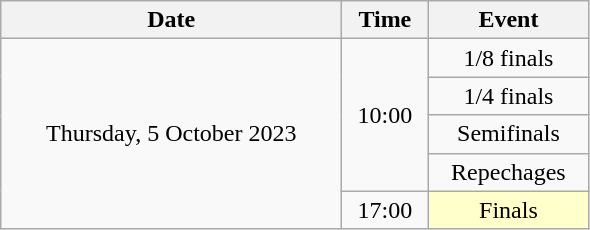<table class = "wikitable" style="text-align:center;">
<tr>
<th width=220>Date</th>
<th width=50>Time</th>
<th width=100>Event</th>
</tr>
<tr>
<td rowspan=5>Thursday, 5 October 2023</td>
<td rowspan=4>10:00</td>
<td>1/8 finals</td>
</tr>
<tr>
<td>1/4 finals</td>
</tr>
<tr>
<td>Semifinals</td>
</tr>
<tr>
<td>Repechages</td>
</tr>
<tr>
<td>17:00</td>
<td bgcolor=ffffcc>Finals</td>
</tr>
</table>
